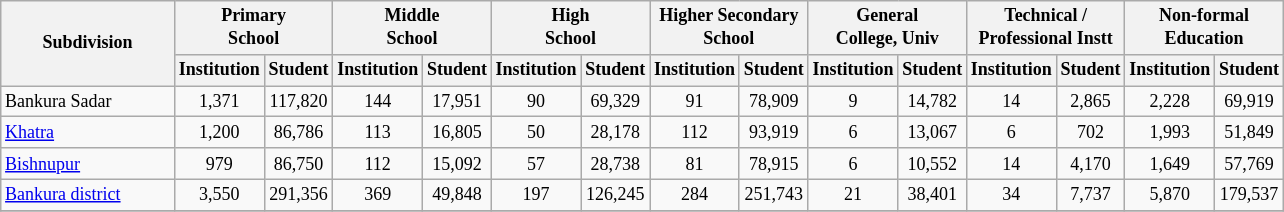<table class="wikitable" style="text-align:center;font-size: 9pt">
<tr>
<th width="110" rowspan="2">Subdivision</th>
<th colspan="2">Primary<br>School</th>
<th colspan="2">Middle<br>School</th>
<th colspan="2">High<br>School</th>
<th colspan="2">Higher Secondary<br>School</th>
<th colspan="2">General<br>College, Univ</th>
<th colspan="2">Technical /<br>Professional Instt</th>
<th colspan="2">Non-formal<br>Education</th>
</tr>
<tr>
<th width="30">Institution</th>
<th width="30">Student</th>
<th width="30">Institution</th>
<th width="30">Student</th>
<th width="30">Institution</th>
<th width="30">Student</th>
<th width="30">Institution</th>
<th width="30">Student</th>
<th width="30">Institution</th>
<th width="30">Student</th>
<th width="30">Institution</th>
<th width="30">Student</th>
<th width="30">Institution</th>
<th width="30">Student<br></th>
</tr>
<tr>
<td align=left>Bankura Sadar</td>
<td align="center">1,371</td>
<td align="center">117,820</td>
<td align="center">144</td>
<td align="center">17,951</td>
<td align="center">90</td>
<td align="center">69,329</td>
<td align="center">91</td>
<td align="center">78,909</td>
<td align="center">9</td>
<td align="center">14,782</td>
<td align="center">14</td>
<td align="center">2,865</td>
<td align="center">2,228</td>
<td align="center">69,919</td>
</tr>
<tr>
<td align=left><a href='#'>Khatra</a></td>
<td align="center">1,200</td>
<td align="center">86,786</td>
<td align="center">113</td>
<td align="center">16,805</td>
<td align="center">50</td>
<td align="center">28,178</td>
<td align="center">112</td>
<td align="center">93,919</td>
<td align="center">6</td>
<td align="center">13,067</td>
<td align="center">6</td>
<td align="center">702</td>
<td align="center">1,993</td>
<td align="center">51,849</td>
</tr>
<tr>
<td align=left><a href='#'>Bishnupur</a></td>
<td align="center">979</td>
<td align="center">86,750</td>
<td align="center">112</td>
<td align="center">15,092</td>
<td align="center">57</td>
<td align="center">28,738</td>
<td align="center">81</td>
<td align="center">78,915</td>
<td align="center">6</td>
<td align="center">10,552</td>
<td align="center">14</td>
<td align="center">4,170</td>
<td align="center">1,649</td>
<td align="center">57,769</td>
</tr>
<tr>
<td align=left><a href='#'>Bankura district</a></td>
<td align="center">3,550</td>
<td align="center">291,356</td>
<td align="center">369</td>
<td align="center">49,848</td>
<td align="center">197</td>
<td align="center">126,245</td>
<td align="center">284</td>
<td align="center">251,743</td>
<td align="center">21</td>
<td align="center">38,401</td>
<td align="center">34</td>
<td align="center">7,737</td>
<td align="center">5,870</td>
<td align="center">179,537</td>
</tr>
<tr>
</tr>
</table>
